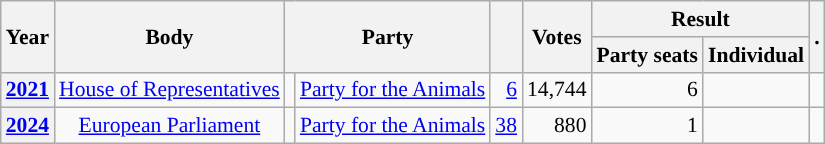<table class="wikitable plainrowheaders sortable" border=2 cellpadding=4 cellspacing=0 style="border: 1px #aaa solid; font-size: 90%; text-align:center;">
<tr>
<th scope="col" rowspan=2>Year</th>
<th scope="col" rowspan=2>Body</th>
<th scope="col" colspan=2 rowspan=2>Party</th>
<th scope="col" rowspan=2></th>
<th scope="col" rowspan=2>Votes</th>
<th scope="colgroup" colspan=2>Result</th>
<th scope="col" rowspan=2>.</th>
</tr>
<tr>
<th scope="col">Party seats</th>
<th scope="col">Individual</th>
</tr>
<tr>
<th scope="row"><a href='#'>2021</a></th>
<td><a href='#'>House of Representatives</a></td>
<td style="background-color:"></td>
<td><a href='#'>Party for the Animals</a></td>
<td style=text-align:right><a href='#'>6</a></td>
<td style=text-align:right>14,744</td>
<td style=text-align:right>6</td>
<td></td>
<td></td>
</tr>
<tr>
<th scope="row"><a href='#'>2024</a></th>
<td><a href='#'>European Parliament</a></td>
<td style="background-color:"></td>
<td><a href='#'>Party for the Animals</a></td>
<td style=text-align:right><a href='#'>38</a></td>
<td style=text-align:right>880</td>
<td style=text-align:right>1</td>
<td></td>
<td></td>
</tr>
</table>
